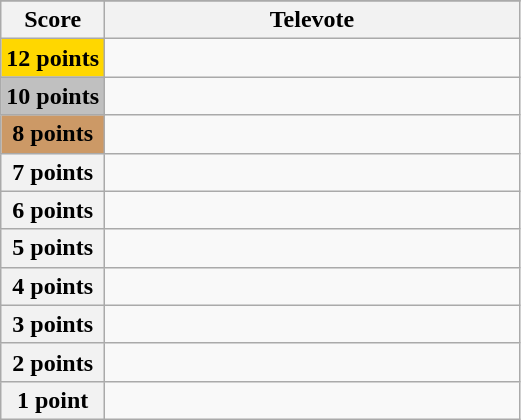<table class="wikitable">
<tr>
</tr>
<tr>
<th scope="col" width="20%">Score</th>
<th scope="col" width="80%">Televote</th>
</tr>
<tr>
<th scope="row" style="background:gold">12 points</th>
<td></td>
</tr>
<tr>
<th scope="row" style="background:silver">10 points</th>
<td></td>
</tr>
<tr>
<th scope="row" style="background:#CC9966">8 points</th>
<td></td>
</tr>
<tr>
<th scope="row">7 points</th>
<td></td>
</tr>
<tr>
<th scope="row">6 points</th>
<td></td>
</tr>
<tr>
<th scope="row">5 points</th>
<td></td>
</tr>
<tr>
<th scope="row">4 points</th>
<td></td>
</tr>
<tr>
<th scope="row">3 points</th>
<td></td>
</tr>
<tr>
<th scope="row">2 points</th>
<td></td>
</tr>
<tr>
<th scope="row">1 point</th>
<td></td>
</tr>
</table>
